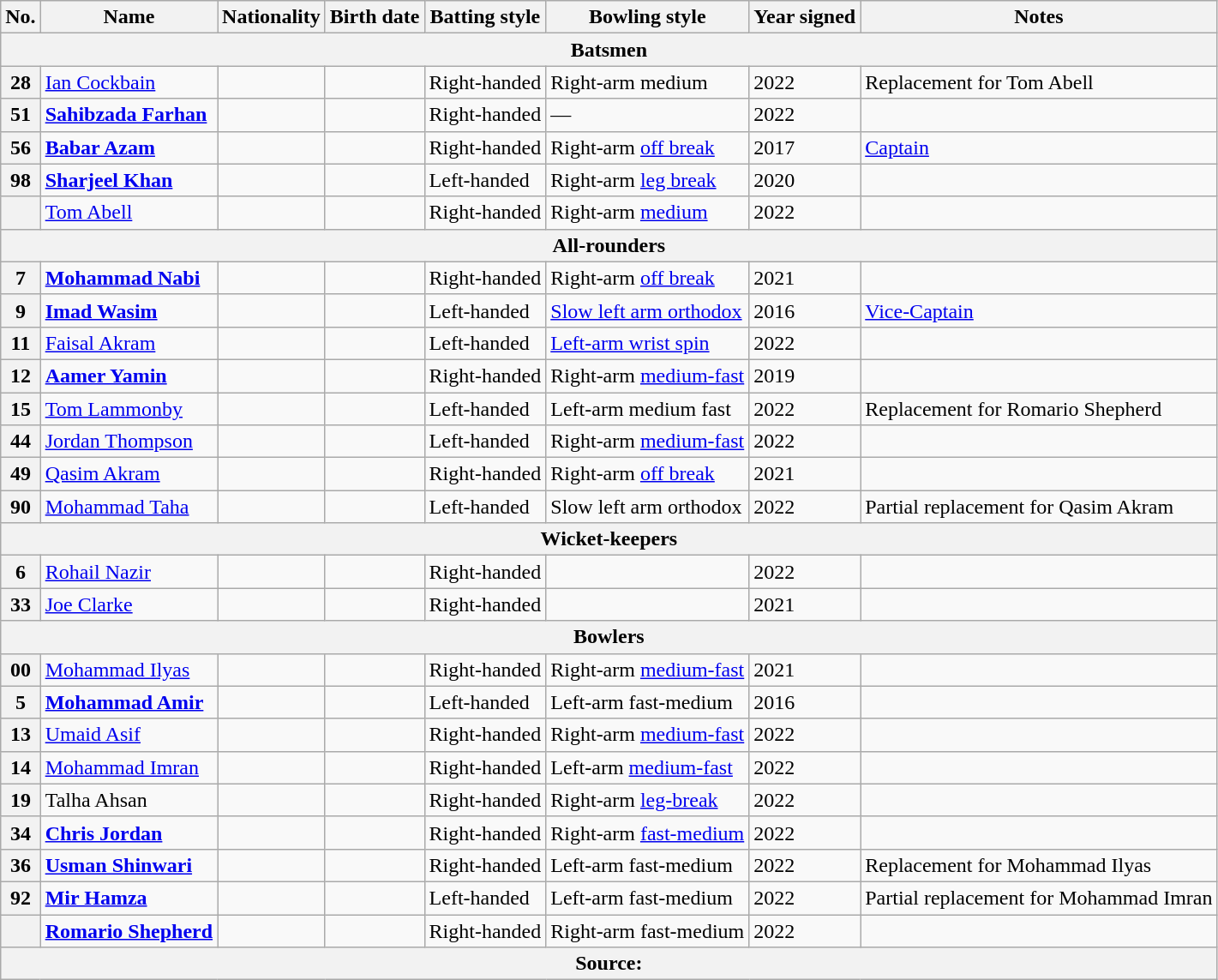<table class="wikitable">
<tr>
<th>No.</th>
<th>Name</th>
<th>Nationality</th>
<th>Birth date</th>
<th>Batting style</th>
<th>Bowling style</th>
<th>Year signed</th>
<th>Notes</th>
</tr>
<tr>
<th colspan="8">Batsmen</th>
</tr>
<tr>
<th>28</th>
<td><a href='#'>Ian Cockbain</a></td>
<td></td>
<td></td>
<td>Right-handed</td>
<td>Right-arm medium</td>
<td>2022</td>
<td>Replacement for Tom Abell</td>
</tr>
<tr>
<th>51</th>
<td><strong><a href='#'>Sahibzada Farhan</a></strong></td>
<td></td>
<td></td>
<td>Right-handed</td>
<td>—</td>
<td>2022</td>
<td></td>
</tr>
<tr>
<th>56</th>
<td><strong><a href='#'>Babar Azam</a></strong></td>
<td></td>
<td></td>
<td>Right-handed</td>
<td>Right-arm <a href='#'>off break</a></td>
<td>2017</td>
<td><a href='#'>Captain</a></td>
</tr>
<tr>
<th>98</th>
<td><strong><a href='#'>Sharjeel Khan</a></strong></td>
<td></td>
<td></td>
<td>Left-handed</td>
<td>Right-arm <a href='#'>leg break</a></td>
<td>2020</td>
<td></td>
</tr>
<tr>
<th></th>
<td><a href='#'>Tom Abell</a></td>
<td></td>
<td></td>
<td>Right-handed</td>
<td>Right-arm <a href='#'>medium</a></td>
<td>2022</td>
<td></td>
</tr>
<tr>
<th colspan="8">All-rounders</th>
</tr>
<tr>
<th>7</th>
<td><strong><a href='#'>Mohammad Nabi</a></strong></td>
<td></td>
<td></td>
<td>Right-handed</td>
<td>Right-arm <a href='#'>off break</a></td>
<td>2021</td>
<td></td>
</tr>
<tr>
<th>9</th>
<td><strong><a href='#'>Imad Wasim</a></strong></td>
<td></td>
<td></td>
<td>Left-handed</td>
<td><a href='#'>Slow left arm orthodox</a></td>
<td>2016</td>
<td><a href='#'>Vice-Captain</a></td>
</tr>
<tr>
<th>11</th>
<td><a href='#'>Faisal Akram</a></td>
<td></td>
<td></td>
<td>Left-handed</td>
<td><a href='#'>Left-arm wrist spin</a></td>
<td>2022</td>
<td></td>
</tr>
<tr>
<th>12</th>
<td><strong><a href='#'>Aamer Yamin</a></strong></td>
<td></td>
<td></td>
<td>Right-handed</td>
<td>Right-arm <a href='#'>medium-fast</a></td>
<td>2019</td>
<td></td>
</tr>
<tr>
<th>15</th>
<td><a href='#'>Tom Lammonby</a></td>
<td></td>
<td></td>
<td>Left-handed</td>
<td>Left-arm medium fast</td>
<td>2022</td>
<td>Replacement for Romario Shepherd</td>
</tr>
<tr>
<th>44</th>
<td><a href='#'>Jordan Thompson</a></td>
<td></td>
<td></td>
<td>Left-handed</td>
<td>Right-arm <a href='#'>medium-fast</a></td>
<td>2022</td>
<td></td>
</tr>
<tr>
<th>49</th>
<td><a href='#'>Qasim Akram</a></td>
<td></td>
<td></td>
<td>Right-handed</td>
<td>Right-arm <a href='#'>off break</a></td>
<td>2021</td>
<td></td>
</tr>
<tr>
<th>90</th>
<td><a href='#'>Mohammad Taha</a></td>
<td></td>
<td></td>
<td>Left-handed</td>
<td>Slow left arm orthodox</td>
<td>2022</td>
<td>Partial replacement for Qasim Akram</td>
</tr>
<tr>
<th colspan="8">Wicket-keepers</th>
</tr>
<tr>
<th>6</th>
<td><a href='#'>Rohail Nazir</a></td>
<td></td>
<td></td>
<td>Right-handed</td>
<td></td>
<td>2022</td>
<td></td>
</tr>
<tr>
<th>33</th>
<td><a href='#'>Joe Clarke</a></td>
<td></td>
<td></td>
<td>Right-handed</td>
<td></td>
<td>2021</td>
<td></td>
</tr>
<tr>
<th colspan="8">Bowlers</th>
</tr>
<tr>
<th>00</th>
<td><a href='#'>Mohammad Ilyas</a></td>
<td></td>
<td></td>
<td>Right-handed</td>
<td>Right-arm <a href='#'>medium-fast</a></td>
<td>2021</td>
<td></td>
</tr>
<tr>
<th>5</th>
<td><strong><a href='#'>Mohammad Amir</a></strong></td>
<td></td>
<td></td>
<td>Left-handed</td>
<td>Left-arm fast-medium</td>
<td>2016</td>
<td></td>
</tr>
<tr>
<th>13</th>
<td><a href='#'>Umaid Asif</a></td>
<td></td>
<td></td>
<td>Right-handed</td>
<td>Right-arm <a href='#'>medium-fast</a></td>
<td>2022</td>
<td></td>
</tr>
<tr>
<th>14</th>
<td><a href='#'>Mohammad Imran</a></td>
<td></td>
<td></td>
<td>Right-handed</td>
<td>Left-arm <a href='#'>medium-fast</a></td>
<td>2022</td>
<td></td>
</tr>
<tr>
<th>19</th>
<td>Talha Ahsan</td>
<td></td>
<td></td>
<td>Right-handed</td>
<td>Right-arm <a href='#'>leg-break</a></td>
<td>2022</td>
<td></td>
</tr>
<tr>
<th>34</th>
<td><strong><a href='#'>Chris Jordan</a></strong></td>
<td></td>
<td></td>
<td>Right-handed</td>
<td>Right-arm <a href='#'>fast-medium</a></td>
<td>2022</td>
<td></td>
</tr>
<tr>
<th>36</th>
<td><strong><a href='#'>Usman Shinwari</a></strong></td>
<td></td>
<td></td>
<td>Right-handed</td>
<td>Left-arm fast-medium</td>
<td>2022</td>
<td>Replacement for Mohammad Ilyas</td>
</tr>
<tr>
<th>92</th>
<td><strong><a href='#'>Mir Hamza</a></strong></td>
<td></td>
<td></td>
<td>Left-handed</td>
<td>Left-arm fast-medium</td>
<td>2022</td>
<td>Partial replacement for Mohammad Imran</td>
</tr>
<tr>
<th></th>
<td><strong><a href='#'>Romario Shepherd</a></strong></td>
<td></td>
<td></td>
<td>Right-handed</td>
<td>Right-arm fast-medium</td>
<td>2022</td>
<td></td>
</tr>
<tr>
<th colspan="8">Source: </th>
</tr>
</table>
